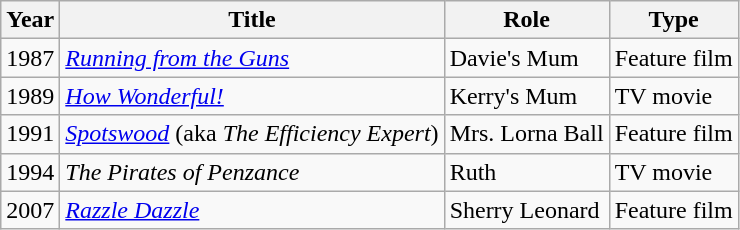<table class="wikitable">
<tr>
<th>Year</th>
<th>Title</th>
<th>Role</th>
<th>Type</th>
</tr>
<tr>
<td>1987</td>
<td><em><a href='#'>Running from the Guns</a></em></td>
<td>Davie's Mum</td>
<td>Feature film</td>
</tr>
<tr>
<td>1989</td>
<td><em><a href='#'>How Wonderful!</a></em></td>
<td>Kerry's Mum</td>
<td>TV movie</td>
</tr>
<tr>
<td>1991</td>
<td><em><a href='#'>Spotswood</a></em> (aka <em>The Efficiency Expert</em>)</td>
<td>Mrs. Lorna Ball</td>
<td>Feature film</td>
</tr>
<tr>
<td>1994</td>
<td><em>The Pirates of Penzance</em></td>
<td>Ruth</td>
<td>TV movie</td>
</tr>
<tr>
<td>2007</td>
<td><em><a href='#'>Razzle Dazzle</a></em></td>
<td>Sherry Leonard</td>
<td>Feature film</td>
</tr>
</table>
